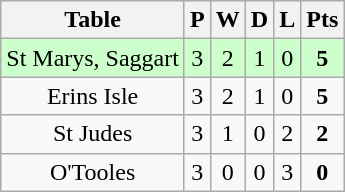<table class="wikitable">
<tr>
<th>Table</th>
<th>P</th>
<th>W</th>
<th>D</th>
<th>L</th>
<th>Pts</th>
</tr>
<tr style="text-align:center; background:#cfc;">
<td>St Marys, Saggart</td>
<td>3</td>
<td>2</td>
<td>1</td>
<td>0</td>
<td><strong>5</strong></td>
</tr>
<tr style="text-align:center;">
<td>Erins Isle</td>
<td>3</td>
<td>2</td>
<td>1</td>
<td>0</td>
<td><strong>5</strong></td>
</tr>
<tr style="text-align:center;">
<td>St Judes</td>
<td>3</td>
<td>1</td>
<td>0</td>
<td>2</td>
<td><strong>2</strong></td>
</tr>
<tr style="text-align:center;">
<td>O'Tooles</td>
<td>3</td>
<td>0</td>
<td>0</td>
<td>3</td>
<td><strong>0</strong></td>
</tr>
</table>
